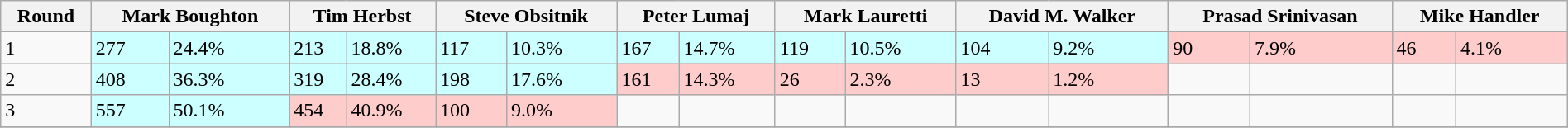<table class="wikitable" style="width: 100%">
<tr>
<th>Round</th>
<th colspan=2>Mark Boughton</th>
<th colspan=2>Tim Herbst</th>
<th colspan=2>Steve Obsitnik</th>
<th colspan=2>Peter Lumaj</th>
<th colspan=2>Mark Lauretti</th>
<th colspan=2>David M. Walker</th>
<th colspan=2>Prasad Srinivasan</th>
<th colspan=2>Mike Handler</th>
</tr>
<tr>
<td style="text-align: left;">1</td>
<td style="background:#cff;">277</td>
<td style="background:#cff;">24.4%</td>
<td style="background:#cff;">213</td>
<td style="background:#cff;">18.8%</td>
<td style="background:#cff;">117</td>
<td style="background:#cff;">10.3%</td>
<td style="background:#cff;">167</td>
<td style="background:#cff;">14.7%</td>
<td style="background:#cff;">119</td>
<td style="background:#cff;">10.5%</td>
<td style="background:#cff;">104</td>
<td style="background:#cff;">9.2%</td>
<td style="background:#fcc;">90</td>
<td style="background:#fcc;">7.9%</td>
<td style="background:#fcc;">46</td>
<td style="background:#fcc;">4.1%</td>
</tr>
<tr>
<td style="text-align: left;">2</td>
<td style="background:#cff;">408</td>
<td style="background:#cff;">36.3%</td>
<td style="background:#cff;">319</td>
<td style="background:#cff;">28.4%</td>
<td style="background:#cff;">198</td>
<td style="background:#cff;">17.6%</td>
<td style="background:#fcc;">161</td>
<td style="background:#fcc;">14.3%</td>
<td style="background:#fcc;">26</td>
<td style="background:#fcc;">2.3%</td>
<td style="background:#fcc;">13</td>
<td style="background:#fcc;">1.2%</td>
<td style="background:"></td>
<td style="background:"></td>
<td style="background:"></td>
<td style="background:"></td>
</tr>
<tr>
<td style="text-align: left;">3</td>
<td style="background:#cff;">557</td>
<td style="background:#cff;">50.1%</td>
<td style="background:#fcc;">454</td>
<td style="background:#fcc;">40.9%</td>
<td style="background:#fcc;">100</td>
<td style="background:#fcc;">9.0%</td>
<td style="background:"></td>
<td style="background:"></td>
<td style="background:"></td>
<td style="background:"></td>
<td style="background:"></td>
<td style="background:"></td>
<td style="background:"></td>
<td style="background:"></td>
<td style="background:"></td>
<td style="background:"></td>
</tr>
<tr>
</tr>
</table>
